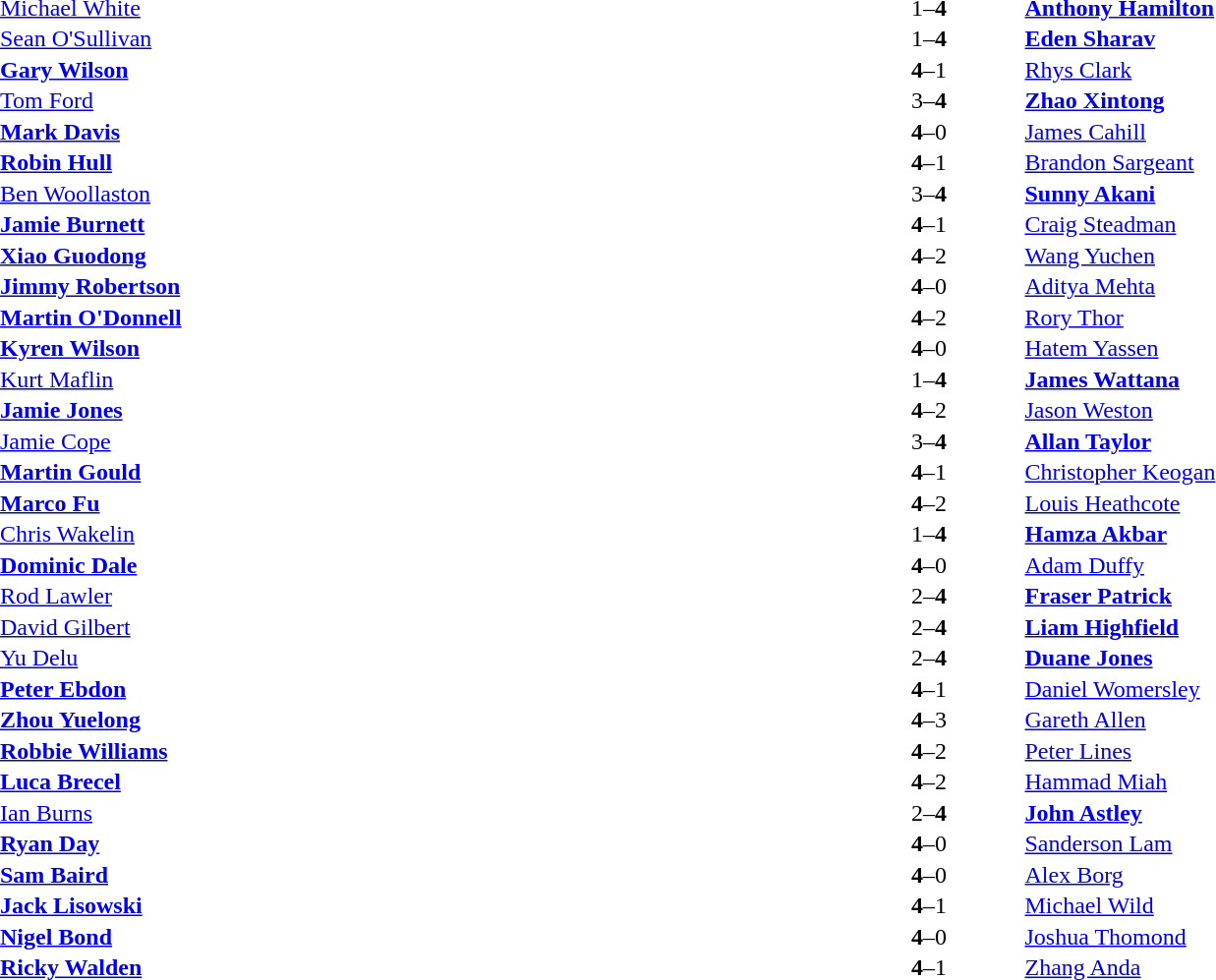<table width="100%" cellspacing="1">
<tr>
<th width=45%></th>
<th width=10%></th>
<th width=45%></th>
</tr>
<tr>
<td> <a href='#'>Michael White</a></td>
<td align="center">1–<strong>4</strong></td>
<td> <strong><a href='#'>Anthony Hamilton</a></strong></td>
</tr>
<tr>
<td> <a href='#'>Sean O'Sullivan</a></td>
<td align="center">1–<strong>4</strong></td>
<td> <strong><a href='#'>Eden Sharav</a></strong></td>
</tr>
<tr>
<td> <strong><a href='#'>Gary Wilson</a></strong></td>
<td align="center"><strong>4</strong>–1</td>
<td> <a href='#'>Rhys Clark</a></td>
</tr>
<tr>
<td> <a href='#'>Tom Ford</a></td>
<td align="center">3–<strong>4</strong></td>
<td> <strong><a href='#'>Zhao Xintong</a></strong></td>
</tr>
<tr>
<td> <strong><a href='#'>Mark Davis</a></strong></td>
<td align="center"><strong>4</strong>–0</td>
<td> <a href='#'>James Cahill</a></td>
</tr>
<tr>
<td> <strong><a href='#'>Robin Hull</a></strong></td>
<td align="center"><strong>4</strong>–1</td>
<td> <a href='#'>Brandon Sargeant</a></td>
</tr>
<tr>
<td> <a href='#'>Ben Woollaston</a></td>
<td align="center">3–<strong>4</strong></td>
<td> <strong><a href='#'>Sunny Akani</a></strong></td>
</tr>
<tr>
<td> <strong><a href='#'>Jamie Burnett</a></strong></td>
<td align="center"><strong>4</strong>–1</td>
<td> <a href='#'>Craig Steadman</a></td>
</tr>
<tr>
<td> <strong><a href='#'>Xiao Guodong</a></strong></td>
<td align="center"><strong>4</strong>–2</td>
<td> <a href='#'>Wang Yuchen</a></td>
</tr>
<tr>
<td> <strong><a href='#'>Jimmy Robertson</a></strong></td>
<td align="center"><strong>4</strong>–0</td>
<td> <a href='#'>Aditya Mehta</a></td>
</tr>
<tr>
<td> <strong><a href='#'>Martin O'Donnell</a></strong></td>
<td align="center"><strong>4</strong>–2</td>
<td> <a href='#'>Rory Thor</a></td>
</tr>
<tr>
<td> <strong><a href='#'>Kyren Wilson</a></strong></td>
<td align="center"><strong>4</strong>–0</td>
<td> <a href='#'>Hatem Yassen</a></td>
</tr>
<tr>
<td> <a href='#'>Kurt Maflin</a></td>
<td align="center">1–<strong>4</strong></td>
<td> <strong><a href='#'>James Wattana</a></strong></td>
</tr>
<tr>
<td> <strong><a href='#'>Jamie Jones</a></strong></td>
<td align="center"><strong>4</strong>–2</td>
<td> <a href='#'>Jason Weston</a></td>
</tr>
<tr>
<td> <a href='#'>Jamie Cope</a></td>
<td align="center">3–<strong>4</strong></td>
<td> <strong><a href='#'>Allan Taylor</a></strong></td>
</tr>
<tr>
<td> <strong><a href='#'>Martin Gould</a></strong></td>
<td align="center"><strong>4</strong>–1</td>
<td> <a href='#'>Christopher Keogan</a></td>
</tr>
<tr>
<td> <strong><a href='#'>Marco Fu</a></strong></td>
<td align="center"><strong>4</strong>–2</td>
<td> <a href='#'>Louis Heathcote</a></td>
</tr>
<tr>
<td> <a href='#'>Chris Wakelin</a></td>
<td align="center">1–<strong>4</strong></td>
<td> <strong><a href='#'>Hamza Akbar</a></strong></td>
</tr>
<tr>
<td> <strong><a href='#'>Dominic Dale</a></strong></td>
<td align="center"><strong>4</strong>–0</td>
<td> <a href='#'>Adam Duffy</a></td>
</tr>
<tr>
<td> <a href='#'>Rod Lawler</a></td>
<td align="center">2–<strong>4</strong></td>
<td> <strong><a href='#'>Fraser Patrick</a></strong></td>
</tr>
<tr>
<td> <a href='#'>David Gilbert</a></td>
<td align="center">2–<strong>4</strong></td>
<td> <strong><a href='#'>Liam Highfield</a></strong></td>
</tr>
<tr>
<td> <a href='#'>Yu Delu</a></td>
<td align="center">2–<strong>4</strong></td>
<td> <strong><a href='#'>Duane Jones</a></strong></td>
</tr>
<tr>
<td> <strong><a href='#'>Peter Ebdon</a></strong></td>
<td align="center"><strong>4</strong>–1</td>
<td> <a href='#'>Daniel Womersley</a></td>
</tr>
<tr>
<td> <strong><a href='#'>Zhou Yuelong</a></strong></td>
<td align="center"><strong>4</strong>–3</td>
<td> <a href='#'>Gareth Allen</a></td>
</tr>
<tr>
<td> <strong><a href='#'>Robbie Williams</a></strong></td>
<td align="center"><strong>4</strong>–2</td>
<td> <a href='#'>Peter Lines</a></td>
</tr>
<tr>
<td> <strong><a href='#'>Luca Brecel</a></strong></td>
<td align="center"><strong>4</strong>–2</td>
<td> <a href='#'>Hammad Miah</a></td>
</tr>
<tr>
<td> <a href='#'>Ian Burns</a></td>
<td align="center">2–<strong>4</strong></td>
<td> <strong><a href='#'>John Astley</a></strong></td>
</tr>
<tr>
<td> <strong><a href='#'>Ryan Day</a></strong></td>
<td align="center"><strong>4</strong>–0</td>
<td> <a href='#'>Sanderson Lam</a></td>
</tr>
<tr>
<td> <strong><a href='#'>Sam Baird</a></strong></td>
<td align="center"><strong>4</strong>–0</td>
<td> <a href='#'>Alex Borg</a></td>
</tr>
<tr>
<td> <strong><a href='#'>Jack Lisowski</a></strong></td>
<td align="center"><strong>4</strong>–1</td>
<td> <a href='#'>Michael Wild</a></td>
</tr>
<tr>
<td> <strong><a href='#'>Nigel Bond</a></strong></td>
<td align="center"><strong>4</strong>–0</td>
<td> <a href='#'>Joshua Thomond</a></td>
</tr>
<tr>
<td> <strong><a href='#'>Ricky Walden</a></strong></td>
<td align="center"><strong>4</strong>–1</td>
<td> <a href='#'>Zhang Anda</a></td>
</tr>
</table>
